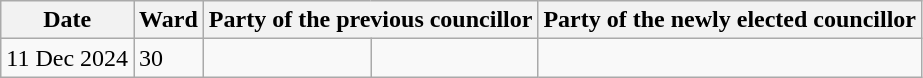<table class="wikitable">
<tr>
<th>Date</th>
<th>Ward</th>
<th colspan=2>Party of the previous councillor</th>
<th colspan=2>Party of the newly elected councillor</th>
</tr>
<tr>
<td>11 Dec 2024</td>
<td>30</td>
<td></td>
<td></td>
</tr>
</table>
